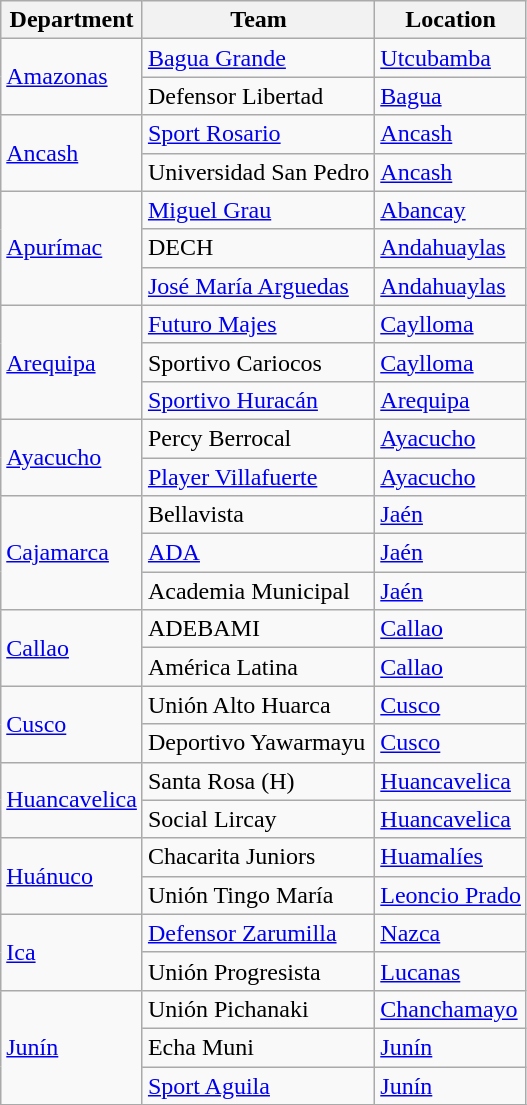<table class="wikitable">
<tr>
<th>Department</th>
<th>Team</th>
<th>Location</th>
</tr>
<tr>
<td rowspan="2"><a href='#'>Amazonas</a></td>
<td><a href='#'>Bagua Grande</a></td>
<td><a href='#'>Utcubamba</a></td>
</tr>
<tr>
<td>Defensor Libertad</td>
<td><a href='#'>Bagua</a></td>
</tr>
<tr>
<td rowspan="2"><a href='#'>Ancash</a></td>
<td><a href='#'>Sport Rosario</a></td>
<td><a href='#'>Ancash</a></td>
</tr>
<tr>
<td>Universidad San Pedro</td>
<td><a href='#'>Ancash</a></td>
</tr>
<tr>
<td rowspan="3"><a href='#'>Apurímac</a></td>
<td><a href='#'>Miguel Grau</a></td>
<td><a href='#'>Abancay</a></td>
</tr>
<tr>
<td>DECH</td>
<td><a href='#'>Andahuaylas</a></td>
</tr>
<tr>
<td><a href='#'>José María Arguedas</a></td>
<td><a href='#'>Andahuaylas</a></td>
</tr>
<tr>
<td rowspan="3"><a href='#'>Arequipa</a></td>
<td><a href='#'>Futuro Majes</a></td>
<td><a href='#'>Caylloma</a></td>
</tr>
<tr>
<td>Sportivo Cariocos</td>
<td><a href='#'>Caylloma</a></td>
</tr>
<tr>
<td><a href='#'>Sportivo Huracán</a></td>
<td><a href='#'>Arequipa</a></td>
</tr>
<tr>
<td rowspan="2"><a href='#'>Ayacucho</a></td>
<td>Percy Berrocal</td>
<td><a href='#'>Ayacucho</a></td>
</tr>
<tr>
<td><a href='#'>Player Villafuerte</a></td>
<td><a href='#'>Ayacucho</a></td>
</tr>
<tr>
<td rowspan="3"><a href='#'>Cajamarca</a></td>
<td>Bellavista</td>
<td><a href='#'>Jaén</a></td>
</tr>
<tr>
<td><a href='#'>ADA</a></td>
<td><a href='#'>Jaén</a></td>
</tr>
<tr>
<td>Academia Municipal</td>
<td><a href='#'>Jaén</a></td>
</tr>
<tr>
<td rowspan="2"><a href='#'>Callao</a></td>
<td>ADEBAMI</td>
<td><a href='#'>Callao</a></td>
</tr>
<tr>
<td>América Latina</td>
<td><a href='#'>Callao</a></td>
</tr>
<tr>
<td rowspan="2"><a href='#'>Cusco</a></td>
<td>Unión Alto Huarca</td>
<td><a href='#'>Cusco</a></td>
</tr>
<tr>
<td>Deportivo Yawarmayu</td>
<td><a href='#'>Cusco</a></td>
</tr>
<tr>
<td rowspan="2"><a href='#'>Huancavelica</a></td>
<td>Santa Rosa (H)</td>
<td><a href='#'>Huancavelica</a></td>
</tr>
<tr>
<td>Social Lircay</td>
<td><a href='#'>Huancavelica</a></td>
</tr>
<tr>
<td rowspan="2"><a href='#'>Huánuco</a></td>
<td>Chacarita Juniors</td>
<td><a href='#'>Huamalíes</a></td>
</tr>
<tr>
<td>Unión Tingo María</td>
<td><a href='#'>Leoncio Prado</a></td>
</tr>
<tr>
<td rowspan="2"><a href='#'>Ica</a></td>
<td><a href='#'>Defensor Zarumilla</a></td>
<td><a href='#'>Nazca</a></td>
</tr>
<tr>
<td>Unión Progresista</td>
<td><a href='#'>Lucanas</a></td>
</tr>
<tr>
<td rowspan="3"><a href='#'>Junín</a></td>
<td>Unión Pichanaki</td>
<td><a href='#'>Chanchamayo</a></td>
</tr>
<tr>
<td>Echa Muni</td>
<td><a href='#'>Junín</a></td>
</tr>
<tr>
<td><a href='#'>Sport Aguila</a></td>
<td><a href='#'>Junín</a></td>
</tr>
<tr>
</tr>
</table>
